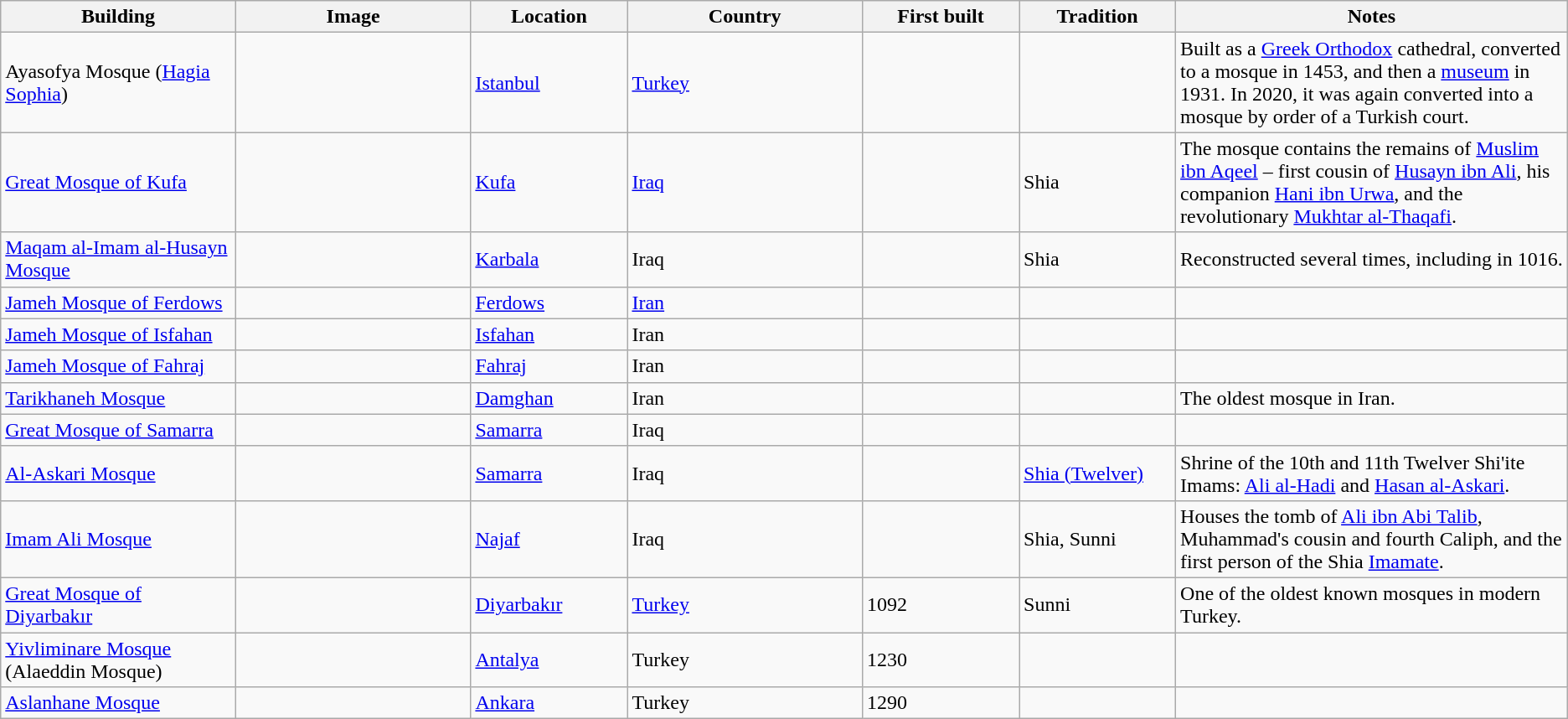<table class="wikitable sortable">
<tr>
<th style="width:15%">Building</th>
<th class="unsortable"; style="width:15%">Image</th>
<th style="width:10%">Location</th>
<th style="width:15%">Country</th>
<th style="width:10%">First built</th>
<th style="width:10%">Tradition</th>
<th class="unsortable"; style="width:25%">Notes</th>
</tr>
<tr>
<td>Ayasofya Mosque (<a href='#'>Hagia Sophia</a>)</td>
<td></td>
<td><a href='#'>Istanbul</a></td>
<td><a href='#'>Turkey</a></td>
<td></td>
<td></td>
<td>Built as a <a href='#'>Greek Orthodox</a> cathedral, converted to a mosque in 1453, and then a <a href='#'>museum</a> in 1931. In 2020, it was again converted into a mosque by order of a Turkish court.</td>
</tr>
<tr>
<td><a href='#'>Great Mosque of Kufa</a></td>
<td></td>
<td><a href='#'>Kufa</a></td>
<td><a href='#'>Iraq</a></td>
<td></td>
<td>Shia</td>
<td>The mosque contains the remains of <a href='#'>Muslim ibn Aqeel</a> – first cousin of <a href='#'>Husayn ibn Ali</a>, his companion <a href='#'>Hani ibn Urwa</a>, and the revolutionary <a href='#'>Mukhtar al-Thaqafi</a>.</td>
</tr>
<tr>
<td><a href='#'>Maqam al-Imam al-Husayn Mosque</a></td>
<td></td>
<td><a href='#'>Karbala</a></td>
<td>Iraq</td>
<td></td>
<td>Shia</td>
<td>Reconstructed several times, including in 1016.</td>
</tr>
<tr>
<td><a href='#'>Jameh Mosque of Ferdows</a></td>
<td></td>
<td><a href='#'>Ferdows</a></td>
<td><a href='#'>Iran</a></td>
<td></td>
<td></td>
<td></td>
</tr>
<tr>
<td><a href='#'>Jameh Mosque of Isfahan</a></td>
<td></td>
<td><a href='#'>Isfahan</a></td>
<td>Iran</td>
<td></td>
<td></td>
<td></td>
</tr>
<tr>
<td><a href='#'>Jameh Mosque of Fahraj</a></td>
<td></td>
<td><a href='#'>Fahraj</a></td>
<td>Iran</td>
<td></td>
<td></td>
<td></td>
</tr>
<tr>
<td><a href='#'>Tarikhaneh Mosque</a></td>
<td></td>
<td><a href='#'>Damghan</a></td>
<td>Iran</td>
<td></td>
<td></td>
<td>The oldest mosque in Iran.</td>
</tr>
<tr>
<td><a href='#'>Great Mosque of Samarra</a></td>
<td></td>
<td><a href='#'>Samarra</a></td>
<td>Iraq</td>
<td></td>
<td></td>
<td></td>
</tr>
<tr>
<td><a href='#'>Al-Askari Mosque</a></td>
<td></td>
<td><a href='#'>Samarra</a></td>
<td>Iraq</td>
<td></td>
<td><a href='#'>Shia (Twelver)</a></td>
<td>Shrine of the 10th and 11th Twelver Shi'ite Imams: <a href='#'>Ali al-Hadi</a> and <a href='#'>Hasan al-Askari</a>.</td>
</tr>
<tr>
<td><a href='#'>Imam Ali Mosque</a></td>
<td></td>
<td><a href='#'>Najaf</a></td>
<td>Iraq</td>
<td></td>
<td>Shia, Sunni</td>
<td>Houses the tomb of <a href='#'>Ali ibn Abi Talib</a>, Muhammad's cousin and fourth Caliph, and the first person of the Shia <a href='#'>Imamate</a>.</td>
</tr>
<tr>
<td><a href='#'>Great Mosque of Diyarbakır</a></td>
<td></td>
<td><a href='#'>Diyarbakır</a></td>
<td><a href='#'>Turkey</a></td>
<td>1092</td>
<td>Sunni</td>
<td>One of the oldest known mosques in modern Turkey.</td>
</tr>
<tr>
<td><a href='#'>Yivliminare Mosque</a> (Alaeddin Mosque)</td>
<td></td>
<td><a href='#'>Antalya</a></td>
<td>Turkey</td>
<td>1230</td>
<td></td>
<td></td>
</tr>
<tr>
<td><a href='#'>Aslanhane Mosque</a></td>
<td></td>
<td><a href='#'>Ankara</a></td>
<td>Turkey</td>
<td>1290</td>
<td></td>
<td></td>
</tr>
</table>
